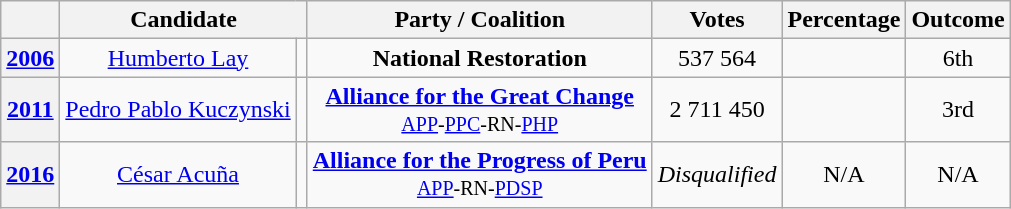<table class="wikitable" style="text-align:center">
<tr>
<th></th>
<th colspan="2">Candidate</th>
<th>Party / Coalition</th>
<th>Votes</th>
<th>Percentage</th>
<th>Outcome</th>
</tr>
<tr>
<th><strong><a href='#'>2006</a></strong></th>
<td><a href='#'>Humberto Lay</a></td>
<td></td>
<td><strong>National Restoration</strong></td>
<td>537 564</td>
<td></td>
<td>6th</td>
</tr>
<tr>
<th><strong><a href='#'>2011</a></strong></th>
<td><a href='#'>Pedro Pablo Kuczynski</a></td>
<td></td>
<td><strong><a href='#'>Alliance for the Great Change</a></strong><br><small><a href='#'>APP</a>-<a href='#'>PPC</a>-RN-<a href='#'>PHP</a></small></td>
<td>2 711 450</td>
<td></td>
<td>3rd</td>
</tr>
<tr>
<th><strong><a href='#'>2016</a></strong></th>
<td><a href='#'>César Acuña</a></td>
<td></td>
<td><strong><a href='#'>Alliance for the Progress of Peru</a></strong><br><small><a href='#'>APP</a>-RN-<a href='#'>PDSP</a></small></td>
<td><em>Disqualified</em></td>
<td>N/A</td>
<td>N/A</td>
</tr>
</table>
